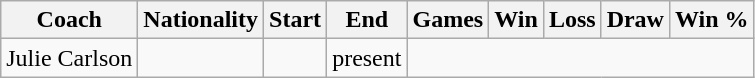<table class="wikitable" style="text-align:center; margin-left: lem;">
<tr>
<th>Coach</th>
<th>Nationality</th>
<th>Start</th>
<th>End</th>
<th>Games</th>
<th><strong>Win</strong></th>
<th>Loss</th>
<th>Draw</th>
<th>Win %</th>
</tr>
<tr>
<td>Julie Carlson</td>
<td></td>
<td></td>
<td>present<br></td>
</tr>
</table>
